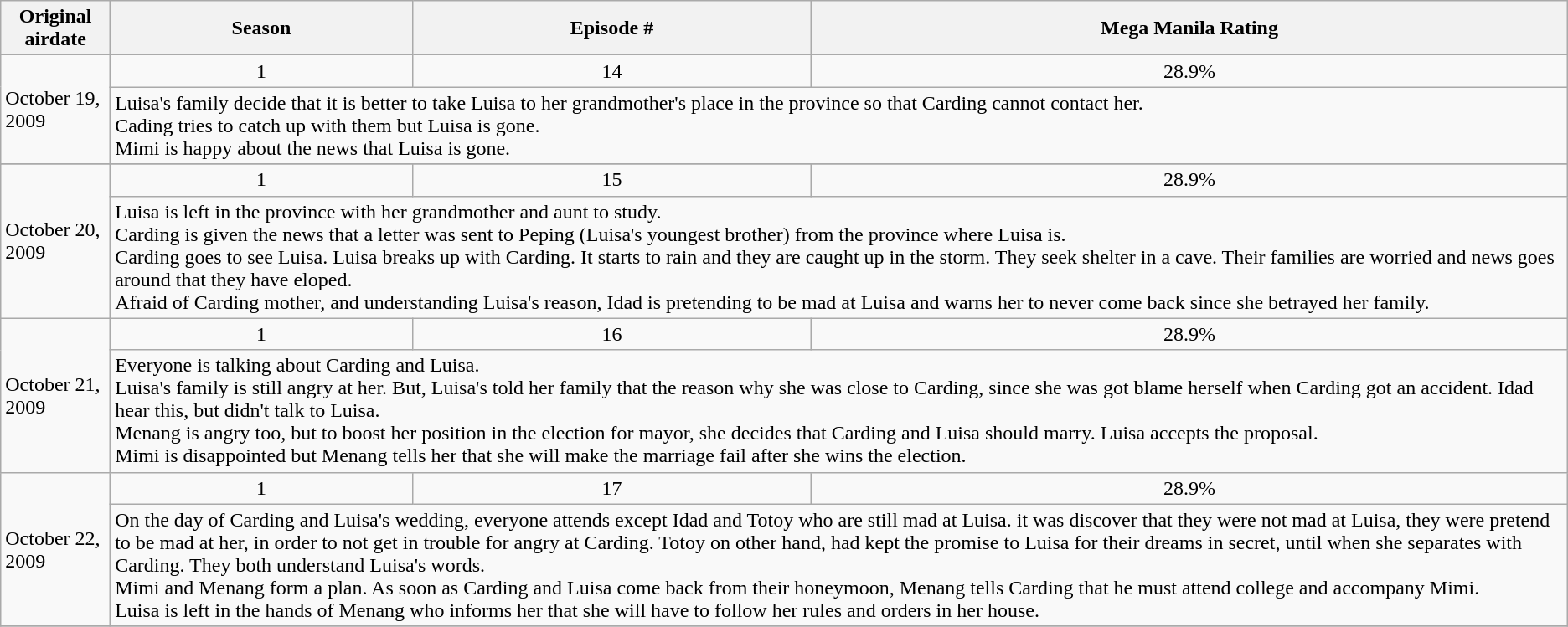<table class="wikitable">
<tr>
<th>Original airdate</th>
<th>Season</th>
<th>Episode #</th>
<th>Mega Manila Rating</th>
</tr>
<tr>
<td rowspan="2">October 19, 2009</td>
<td align="center">1</td>
<td align="center">14</td>
<td align="center">28.9%</td>
</tr>
<tr>
<td colspan="5">Luisa's family decide that it is better to take Luisa to her grandmother's place in the province so that Carding cannot contact her.<br>Cading tries to catch up with them but Luisa is gone.<br>Mimi is happy about the news that Luisa is gone.</td>
</tr>
<tr>
</tr>
<tr>
<td rowspan="2">October 20, 2009</td>
<td align="center">1</td>
<td align="center">15</td>
<td align="center">28.9%</td>
</tr>
<tr>
<td colspan="5">Luisa is left in the province with her grandmother and aunt to study.<br>Carding is given the news that a letter was sent to Peping (Luisa's youngest brother) from the province where Luisa is.<br>Carding goes to see Luisa. Luisa breaks up with Carding.
It starts to rain and they are caught up in the storm. They seek shelter in a cave. Their families are worried and news goes around that they have eloped.<br>Afraid of Carding mother, and understanding Luisa's reason, Idad is pretending to be mad at Luisa and warns her to never come back since she betrayed her family.</td>
</tr>
<tr>
<td rowspan="2">October 21, 2009</td>
<td align="center">1</td>
<td align="center">16</td>
<td align="center">28.9%</td>
</tr>
<tr>
<td colspan="5">Everyone is talking about Carding and Luisa.<br>Luisa's family is still angry at her. But, Luisa's told her family that the reason why she was close to Carding, since she was got blame herself when Carding got an accident. Idad hear this, but didn't talk to Luisa.<br>Menang is angry too, but to boost her position in the election for mayor, she decides that Carding and Luisa should marry. Luisa accepts the proposal.<br>Mimi is disappointed but Menang tells her that she will make the marriage fail after she wins the election.</td>
</tr>
<tr>
<td rowspan="2">October 22, 2009</td>
<td align="center">1</td>
<td align="center">17</td>
<td align="center">28.9%</td>
</tr>
<tr>
<td colspan="5">On the day of Carding and Luisa's wedding, everyone attends except Idad and Totoy who are still mad at Luisa. it was discover that they were not mad at Luisa, they were pretend to be mad at her, in order to not get in trouble for angry at Carding. Totoy on other hand, had kept the promise to Luisa for their dreams in secret, until when she separates with Carding. They both understand Luisa's words.<br>Mimi and Menang form a plan. As soon as Carding and Luisa come back from their honeymoon, Menang tells Carding that he must attend college and accompany Mimi.<br>Luisa is left in the hands of Menang who informs her that she will have to follow her rules and orders in her house.</td>
</tr>
<tr>
</tr>
</table>
